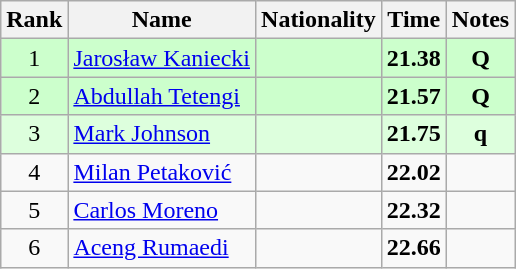<table class="wikitable sortable" style="text-align:center">
<tr>
<th>Rank</th>
<th>Name</th>
<th>Nationality</th>
<th>Time</th>
<th>Notes</th>
</tr>
<tr bgcolor=ccffcc>
<td>1</td>
<td align=left><a href='#'>Jarosław Kaniecki</a></td>
<td align=left></td>
<td><strong>21.38</strong></td>
<td><strong>Q</strong></td>
</tr>
<tr bgcolor=ccffcc>
<td>2</td>
<td align=left><a href='#'>Abdullah Tetengi</a></td>
<td align=left></td>
<td><strong>21.57</strong></td>
<td><strong>Q</strong></td>
</tr>
<tr bgcolor=ddffdd>
<td>3</td>
<td align=left><a href='#'>Mark Johnson</a></td>
<td align=left></td>
<td><strong>21.75</strong></td>
<td><strong>q</strong></td>
</tr>
<tr>
<td>4</td>
<td align=left><a href='#'>Milan Petaković</a></td>
<td align=left></td>
<td><strong>22.02</strong></td>
<td></td>
</tr>
<tr>
<td>5</td>
<td align=left><a href='#'>Carlos Moreno</a></td>
<td align=left></td>
<td><strong>22.32</strong></td>
<td></td>
</tr>
<tr>
<td>6</td>
<td align=left><a href='#'>Aceng Rumaedi</a></td>
<td align=left></td>
<td><strong>22.66</strong></td>
<td></td>
</tr>
</table>
